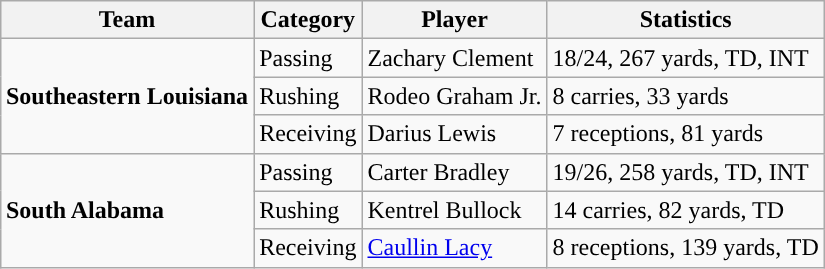<table class="wikitable" style="float: right;">
<tr>
<th>Team</th>
<th>Category</th>
<th>Player</th>
<th>Statistics</th>
</tr>
<tr>
<td rowspan=3><strong>Southeastern Louisiana</strong></td>
<td>Passing</td>
<td>Zachary Clement</td>
<td>18/24, 267 yards, TD, INT</td>
</tr>
<tr>
<td>Rushing</td>
<td>Rodeo Graham Jr.</td>
<td>8 carries, 33 yards</td>
</tr>
<tr>
<td>Receiving</td>
<td>Darius Lewis</td>
<td>7 receptions, 81 yards</td>
</tr>
<tr>
<td rowspan=3><strong>South Alabama</strong></td>
<td>Passing</td>
<td>Carter Bradley</td>
<td>19/26, 258 yards, TD, INT</td>
</tr>
<tr>
<td>Rushing</td>
<td>Kentrel Bullock</td>
<td>14 carries, 82 yards, TD</td>
</tr>
<tr>
<td>Receiving</td>
<td><a href='#'>Caullin Lacy</a></td>
<td>8 receptions, 139 yards, TD</td>
</tr>
</table>
